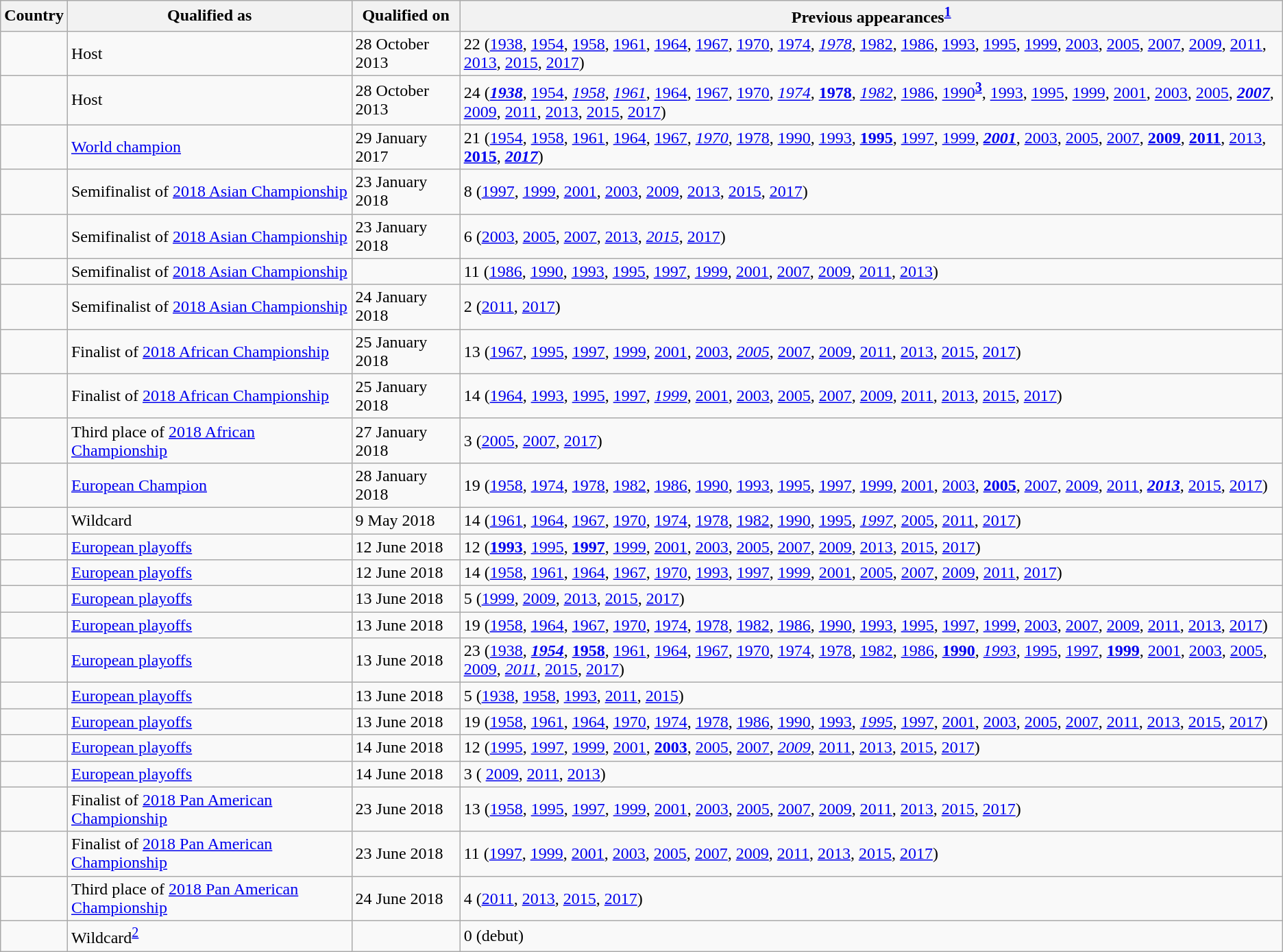<table class="wikitable sortable">
<tr>
<th>Country</th>
<th>Qualified as</th>
<th>Qualified on</th>
<th>Previous appearances<sup><strong><a href='#'>1</a></strong></sup></th>
</tr>
<tr>
<td></td>
<td>Host</td>
<td>28 October 2013</td>
<td>22 (<a href='#'>1938</a>, <a href='#'>1954</a>, <a href='#'>1958</a>, <a href='#'>1961</a>, <a href='#'>1964</a>, <a href='#'>1967</a>, <a href='#'>1970</a>, <a href='#'>1974</a>, <em><a href='#'>1978</a></em>, <a href='#'>1982</a>, <a href='#'>1986</a>, <a href='#'>1993</a>, <a href='#'>1995</a>, <a href='#'>1999</a>, <a href='#'>2003</a>, <a href='#'>2005</a>, <a href='#'>2007</a>, <a href='#'>2009</a>, <a href='#'>2011</a>, <a href='#'>2013</a>, <a href='#'>2015</a>, <a href='#'>2017</a>)</td>
</tr>
<tr>
<td></td>
<td>Host</td>
<td>28 October 2013</td>
<td>24 (<strong><em><a href='#'>1938</a></em></strong>, <a href='#'>1954</a>, <em><a href='#'>1958</a></em>, <em><a href='#'>1961</a></em>, <a href='#'>1964</a>, <a href='#'>1967</a>, <a href='#'>1970</a>, <em><a href='#'>1974</a></em>, <strong><a href='#'>1978</a></strong>, <em><a href='#'>1982</a></em>, <a href='#'>1986</a>, <a href='#'>1990</a><sup><strong><a href='#'>3</a></strong></sup>, <a href='#'>1993</a>, <a href='#'>1995</a>, <a href='#'>1999</a>, <a href='#'>2001</a>, <a href='#'>2003</a>, <a href='#'>2005</a>, <strong><em><a href='#'>2007</a></em></strong>, <a href='#'>2009</a>, <a href='#'>2011</a>, <a href='#'>2013</a>, <a href='#'>2015</a>, <a href='#'>2017</a>)</td>
</tr>
<tr>
<td></td>
<td><a href='#'>World champion</a></td>
<td>29 January 2017</td>
<td>21 (<a href='#'>1954</a>, <a href='#'>1958</a>, <a href='#'>1961</a>, <a href='#'>1964</a>, <a href='#'>1967</a>, <em><a href='#'>1970</a></em>, <a href='#'>1978</a>, <a href='#'>1990</a>, <a href='#'>1993</a>, <strong><a href='#'>1995</a></strong>, <a href='#'>1997</a>, <a href='#'>1999</a>, <strong><em><a href='#'>2001</a></em></strong>, <a href='#'>2003</a>, <a href='#'>2005</a>, <a href='#'>2007</a>, <strong><a href='#'>2009</a></strong>, <strong><a href='#'>2011</a></strong>, <a href='#'>2013</a>, <strong><a href='#'>2015</a></strong>, <strong><em><a href='#'>2017</a></em></strong>)</td>
</tr>
<tr>
<td></td>
<td>Semifinalist of <a href='#'>2018 Asian Championship</a></td>
<td>23 January 2018</td>
<td>8 (<a href='#'>1997</a>, <a href='#'>1999</a>, <a href='#'>2001</a>, <a href='#'>2003</a>, <a href='#'>2009</a>, <a href='#'>2013</a>, <a href='#'>2015</a>, <a href='#'>2017</a>)</td>
</tr>
<tr>
<td></td>
<td>Semifinalist of <a href='#'>2018 Asian Championship</a></td>
<td>23 January 2018</td>
<td>6 (<a href='#'>2003</a>, <a href='#'>2005</a>, <a href='#'>2007</a>, <a href='#'>2013</a>, <em><a href='#'>2015</a></em>, <a href='#'>2017</a>)</td>
</tr>
<tr>
<td><s></s></td>
<td>Semifinalist of <a href='#'>2018 Asian Championship</a></td>
<td></td>
<td>11 (<a href='#'>1986</a>, <a href='#'>1990</a>, <a href='#'>1993</a>, <a href='#'>1995</a>, <a href='#'>1997</a>, <a href='#'>1999</a>, <a href='#'>2001</a>, <a href='#'>2007</a>, <a href='#'>2009</a>, <a href='#'>2011</a>, <a href='#'>2013</a>)</td>
</tr>
<tr>
<td></td>
<td>Semifinalist of <a href='#'>2018 Asian Championship</a></td>
<td>24 January 2018</td>
<td>2 (<a href='#'>2011</a>, <a href='#'>2017</a>)</td>
</tr>
<tr>
<td></td>
<td>Finalist of <a href='#'>2018 African Championship</a></td>
<td>25 January 2018</td>
<td>13 (<a href='#'>1967</a>, <a href='#'>1995</a>, <a href='#'>1997</a>, <a href='#'>1999</a>, <a href='#'>2001</a>, <a href='#'>2003</a>, <a href='#'><em>2005</em></a>, <a href='#'>2007</a>, <a href='#'>2009</a>, <a href='#'>2011</a>, <a href='#'>2013</a>, <a href='#'>2015</a>, <a href='#'>2017</a>)</td>
</tr>
<tr>
<td></td>
<td>Finalist of <a href='#'>2018 African Championship</a></td>
<td>25 January 2018</td>
<td>14 (<a href='#'>1964</a>, <a href='#'>1993</a>, <a href='#'>1995</a>, <a href='#'>1997</a>, <a href='#'><em>1999</em></a>, <a href='#'>2001</a>, <a href='#'>2003</a>, <a href='#'>2005</a>, <a href='#'>2007</a>, <a href='#'>2009</a>, <a href='#'>2011</a>, <a href='#'>2013</a>, <a href='#'>2015</a>, <a href='#'>2017</a>)</td>
</tr>
<tr>
<td></td>
<td>Third place of <a href='#'>2018 African Championship</a></td>
<td>27 January 2018</td>
<td>3 (<a href='#'>2005</a>, <a href='#'>2007</a>, <a href='#'>2017</a>)</td>
</tr>
<tr>
<td></td>
<td><a href='#'>European Champion</a></td>
<td>28 January 2018</td>
<td>19 (<a href='#'>1958</a>, <a href='#'>1974</a>, <a href='#'>1978</a>, <a href='#'>1982</a>, <a href='#'>1986</a>, <a href='#'>1990</a>, <a href='#'>1993</a>, <a href='#'>1995</a>, <a href='#'>1997</a>, <a href='#'>1999</a>, <a href='#'>2001</a>, <a href='#'>2003</a>, <strong><a href='#'>2005</a></strong>, <a href='#'>2007</a>, <a href='#'>2009</a>, <a href='#'>2011</a>, <strong><em><a href='#'>2013</a></em></strong>, <a href='#'>2015</a>, <a href='#'>2017</a>)</td>
</tr>
<tr>
<td></td>
<td>Wildcard</td>
<td>9 May 2018</td>
<td>14 (<a href='#'>1961</a>, <a href='#'>1964</a>, <a href='#'>1967</a>, <a href='#'>1970</a>, <a href='#'>1974</a>, <a href='#'>1978</a>, <a href='#'>1982</a>, <a href='#'>1990</a>, <a href='#'>1995</a>, <em><a href='#'>1997</a></em>, <a href='#'>2005</a>, <a href='#'>2011</a>, <a href='#'>2017</a>)</td>
</tr>
<tr>
<td></td>
<td><a href='#'>European playoffs</a></td>
<td>12 June 2018</td>
<td>12 (<strong><a href='#'>1993</a></strong>, <a href='#'>1995</a>, <strong><a href='#'>1997</a></strong>, <a href='#'>1999</a>, <a href='#'>2001</a>, <a href='#'>2003</a>, <a href='#'>2005</a>, <a href='#'>2007</a>, <a href='#'>2009</a>, <a href='#'>2013</a>, <a href='#'>2015</a>, <a href='#'>2017</a>)</td>
</tr>
<tr>
<td></td>
<td><a href='#'>European playoffs</a></td>
<td>12 June 2018</td>
<td>14 (<a href='#'>1958</a>, <a href='#'>1961</a>, <a href='#'>1964</a>, <a href='#'>1967</a>, <a href='#'>1970</a>, <a href='#'>1993</a>, <a href='#'>1997</a>, <a href='#'>1999</a>, <a href='#'>2001</a>, <a href='#'>2005</a>, <a href='#'>2007</a>, <a href='#'>2009</a>, <a href='#'>2011</a>, <a href='#'>2017</a>)</td>
</tr>
<tr>
<td></td>
<td><a href='#'>European playoffs</a></td>
<td>13 June 2018</td>
<td>5 (<a href='#'>1999</a>, <a href='#'>2009</a>, <a href='#'>2013</a>, <a href='#'>2015</a>, <a href='#'>2017</a>)</td>
</tr>
<tr>
<td></td>
<td><a href='#'>European playoffs</a></td>
<td>13 June 2018</td>
<td>19 (<a href='#'>1958</a>, <a href='#'>1964</a>, <a href='#'>1967</a>, <a href='#'>1970</a>, <a href='#'>1974</a>, <a href='#'>1978</a>, <a href='#'>1982</a>, <a href='#'>1986</a>, <a href='#'>1990</a>, <a href='#'>1993</a>, <a href='#'>1995</a>, <a href='#'>1997</a>, <a href='#'>1999</a>, <a href='#'>2003</a>, <a href='#'>2007</a>, <a href='#'>2009</a>, <a href='#'>2011</a>, <a href='#'>2013</a>, <a href='#'>2017</a>)</td>
</tr>
<tr>
<td></td>
<td><a href='#'>European playoffs</a></td>
<td>13 June 2018</td>
<td>23 (<a href='#'>1938</a>, <strong><em><a href='#'>1954</a></em></strong>, <strong><a href='#'>1958</a></strong>, <a href='#'>1961</a>, <a href='#'>1964</a>, <a href='#'>1967</a>, <a href='#'>1970</a>, <a href='#'>1974</a>, <a href='#'>1978</a>, <a href='#'>1982</a>, <a href='#'>1986</a>, <strong><a href='#'>1990</a></strong>, <em><a href='#'>1993</a></em>, <a href='#'>1995</a>, <a href='#'>1997</a>, <strong><a href='#'>1999</a></strong>, <a href='#'>2001</a>, <a href='#'>2003</a>, <a href='#'>2005</a>, <a href='#'>2009</a>, <em><a href='#'>2011</a></em>, <a href='#'>2015</a>, <a href='#'>2017</a>)</td>
</tr>
<tr>
<td></td>
<td><a href='#'>European playoffs</a></td>
<td>13 June 2018</td>
<td>5 (<a href='#'>1938</a>, <a href='#'>1958</a>, <a href='#'>1993</a>, <a href='#'>2011</a>, <a href='#'>2015</a>)</td>
</tr>
<tr>
<td></td>
<td><a href='#'>European playoffs</a></td>
<td>13 June 2018</td>
<td>19 (<a href='#'>1958</a>, <a href='#'>1961</a>, <a href='#'>1964</a>, <a href='#'>1970</a>, <a href='#'>1974</a>, <a href='#'>1978</a>, <a href='#'>1986</a>, <a href='#'>1990</a>, <a href='#'>1993</a>, <em><a href='#'>1995</a></em>, <a href='#'>1997</a>, <a href='#'>2001</a>, <a href='#'>2003</a>, <a href='#'>2005</a>, <a href='#'>2007</a>, <a href='#'>2011</a>, <a href='#'>2013</a>, <a href='#'>2015</a>, <a href='#'>2017</a>)</td>
</tr>
<tr>
<td></td>
<td><a href='#'>European playoffs</a></td>
<td>14 June 2018</td>
<td>12 (<a href='#'>1995</a>, <a href='#'>1997</a>, <a href='#'>1999</a>, <a href='#'>2001</a>, <a href='#'><strong>2003</strong></a>, <a href='#'>2005</a>, <a href='#'>2007</a>, <a href='#'><em>2009</em></a>, <a href='#'>2011</a>, <a href='#'>2013</a>, <a href='#'>2015</a>, <a href='#'>2017</a>)</td>
</tr>
<tr>
<td></td>
<td><a href='#'>European playoffs</a></td>
<td>14 June 2018</td>
<td>3 ( <a href='#'>2009</a>, <a href='#'>2011</a>, <a href='#'>2013</a>)</td>
</tr>
<tr>
<td></td>
<td>Finalist of <a href='#'>2018 Pan American Championship</a></td>
<td>23 June 2018</td>
<td>13 (<a href='#'>1958</a>, <a href='#'>1995</a>, <a href='#'>1997</a>, <a href='#'>1999</a>, <a href='#'>2001</a>, <a href='#'>2003</a>, <a href='#'>2005</a>, <a href='#'>2007</a>, <a href='#'>2009</a>, <a href='#'>2011</a>, <a href='#'>2013</a>, <a href='#'>2015</a>, <a href='#'>2017</a>)</td>
</tr>
<tr>
<td></td>
<td>Finalist of <a href='#'>2018 Pan American Championship</a></td>
<td>23 June 2018</td>
<td>11 (<a href='#'>1997</a>, <a href='#'>1999</a>, <a href='#'>2001</a>, <a href='#'>2003</a>, <a href='#'>2005</a>, <a href='#'>2007</a>, <a href='#'>2009</a>, <a href='#'>2011</a>, <a href='#'>2013</a>, <a href='#'>2015</a>, <a href='#'>2017</a>)</td>
</tr>
<tr>
<td></td>
<td>Third place of <a href='#'>2018 Pan American Championship</a></td>
<td>24 June 2018</td>
<td>4 (<a href='#'>2011</a>, <a href='#'>2013</a>, <a href='#'>2015</a>, <a href='#'>2017</a>)</td>
</tr>
<tr>
<td></td>
<td>Wildcard<sup><a href='#'>2</a></sup></td>
<td></td>
<td>0 (debut)</td>
</tr>
</table>
